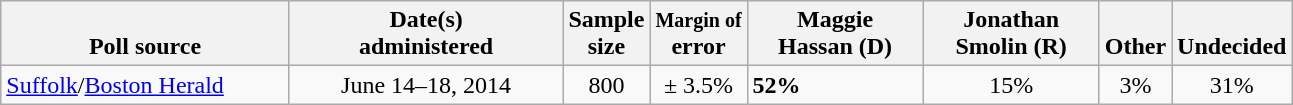<table class="wikitable">
<tr valign= bottom>
<th style="width:185px;">Poll source</th>
<th style="width:175px;">Date(s)<br>administered</th>
<th class=small>Sample<br>size</th>
<th><small>Margin of</small><br>error</th>
<th style="width:110px;">Maggie<br>Hassan (D)</th>
<th style="width:110px;">Jonathan<br>Smolin (R)</th>
<th>Other</th>
<th>Undecided</th>
</tr>
<tr>
<td><a href='#'>Suffolk</a>/<a href='#'>Boston Herald</a></td>
<td align=center>June 14–18, 2014</td>
<td align=center>800</td>
<td align=center>± 3.5%</td>
<td><strong>52%</strong></td>
<td align=center>15%</td>
<td align=center>3%</td>
<td align=center>31%</td>
</tr>
</table>
